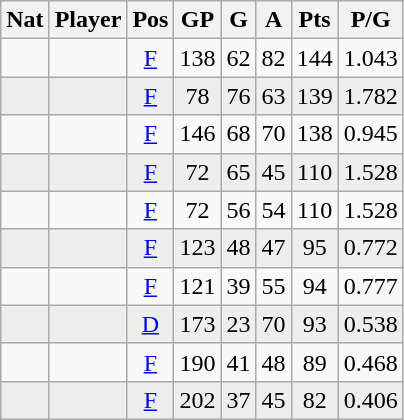<table class="wikitable sortable">
<tr>
<th>Nat</th>
<th>Player</th>
<th>Pos</th>
<th>GP</th>
<th>G</th>
<th>A</th>
<th>Pts</th>
<th>P/G</th>
</tr>
<tr align="center">
<td></td>
<td align="left"></td>
<td><a href='#'>F</a></td>
<td>138</td>
<td>62</td>
<td>82</td>
<td>144</td>
<td>1.043</td>
</tr>
<tr align="center" bgcolor="#eeeeee">
<td></td>
<td align="left"></td>
<td><a href='#'>F</a></td>
<td>78</td>
<td>76</td>
<td>63</td>
<td>139</td>
<td>1.782</td>
</tr>
<tr align="center">
<td></td>
<td align="left"></td>
<td><a href='#'>F</a></td>
<td>146</td>
<td>68</td>
<td>70</td>
<td>138</td>
<td>0.945</td>
</tr>
<tr align="center" bgcolor="#eeeeee">
<td></td>
<td align="left"></td>
<td><a href='#'>F</a></td>
<td>72</td>
<td>65</td>
<td>45</td>
<td>110</td>
<td>1.528</td>
</tr>
<tr align="center">
<td></td>
<td align="left"></td>
<td><a href='#'>F</a></td>
<td>72</td>
<td>56</td>
<td>54</td>
<td>110</td>
<td>1.528</td>
</tr>
<tr align="center" bgcolor="#eeeeee">
<td></td>
<td align="left"></td>
<td><a href='#'>F</a></td>
<td>123</td>
<td>48</td>
<td>47</td>
<td>95</td>
<td>0.772</td>
</tr>
<tr align="center">
<td></td>
<td align="left"></td>
<td><a href='#'>F</a></td>
<td>121</td>
<td>39</td>
<td>55</td>
<td>94</td>
<td>0.777</td>
</tr>
<tr align="center" bgcolor="#eeeeee">
<td></td>
<td align="left"></td>
<td><a href='#'>D</a></td>
<td>173</td>
<td>23</td>
<td>70</td>
<td>93</td>
<td>0.538</td>
</tr>
<tr align="center">
<td></td>
<td align="left"></td>
<td><a href='#'>F</a></td>
<td>190</td>
<td>41</td>
<td>48</td>
<td>89</td>
<td>0.468</td>
</tr>
<tr align="center" bgcolor="#eeeeee">
<td></td>
<td align="left"></td>
<td><a href='#'>F</a></td>
<td>202</td>
<td>37</td>
<td>45</td>
<td>82</td>
<td>0.406</td>
</tr>
</table>
